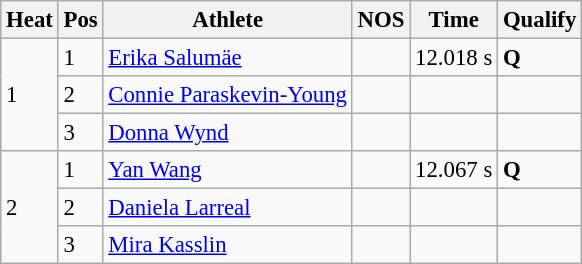<table class="wikitable" style="font-size:95%;">
<tr>
<th>Heat</th>
<th>Pos</th>
<th>Athlete</th>
<th>NOS</th>
<th>Time</th>
<th>Qualify</th>
</tr>
<tr>
<td rowspan=3>1</td>
<td>1</td>
<td><a href='#'>Erika Salumäe</a></td>
<td></td>
<td>12.018 s</td>
<td><strong>Q</strong></td>
</tr>
<tr>
<td>2</td>
<td><a href='#'>Connie Paraskevin-Young</a></td>
<td></td>
<td></td>
<td></td>
</tr>
<tr>
<td>3</td>
<td><a href='#'>Donna Wynd</a></td>
<td></td>
<td></td>
<td></td>
</tr>
<tr>
<td rowspan=3>2</td>
<td>1</td>
<td><a href='#'>Yan Wang</a></td>
<td></td>
<td>12.067 s</td>
<td><strong>Q</strong></td>
</tr>
<tr>
<td>2</td>
<td><a href='#'>Daniela Larreal</a></td>
<td></td>
<td></td>
<td></td>
</tr>
<tr>
<td>3</td>
<td><a href='#'>Mira Kasslin</a></td>
<td></td>
<td></td>
<td></td>
</tr>
</table>
